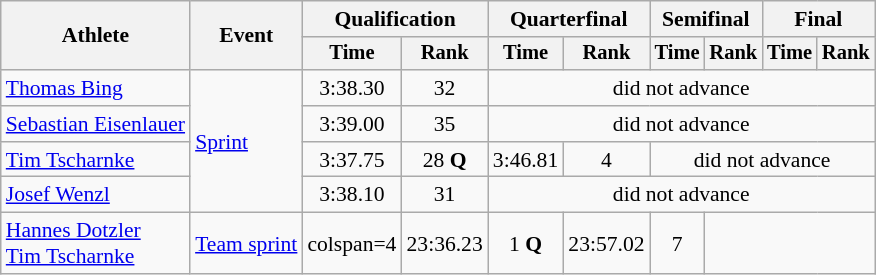<table class="wikitable" style="font-size:90%">
<tr>
<th rowspan="2">Athlete</th>
<th rowspan="2">Event</th>
<th colspan="2">Qualification</th>
<th colspan="2">Quarterfinal</th>
<th colspan="2">Semifinal</th>
<th colspan="2">Final</th>
</tr>
<tr style="font-size:95%">
<th>Time</th>
<th>Rank</th>
<th>Time</th>
<th>Rank</th>
<th>Time</th>
<th>Rank</th>
<th>Time</th>
<th>Rank</th>
</tr>
<tr align=center>
<td align=left><a href='#'>Thomas Bing</a></td>
<td align=left rowspan=4><a href='#'>Sprint</a></td>
<td>3:38.30</td>
<td>32</td>
<td colspan=6>did not advance</td>
</tr>
<tr align=center>
<td align=left><a href='#'>Sebastian Eisenlauer</a></td>
<td>3:39.00</td>
<td>35</td>
<td colspan=6>did not advance</td>
</tr>
<tr align=center>
<td align=left><a href='#'>Tim Tscharnke</a></td>
<td>3:37.75</td>
<td>28 <strong>Q</strong></td>
<td>3:46.81</td>
<td>4</td>
<td colspan=4>did not advance</td>
</tr>
<tr align=center>
<td align=left><a href='#'>Josef Wenzl</a></td>
<td>3:38.10</td>
<td>31</td>
<td colspan=6>did not advance</td>
</tr>
<tr align=center>
<td align=left><a href='#'>Hannes Dotzler</a><br><a href='#'>Tim Tscharnke</a></td>
<td align=left><a href='#'>Team sprint</a></td>
<td>colspan=4 </td>
<td>23:36.23</td>
<td>1 <strong>Q</strong></td>
<td>23:57.02</td>
<td>7</td>
</tr>
</table>
